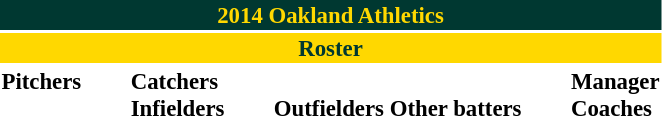<table class="toccolours" style="font-size: 95%;">
<tr>
<th colspan="10" style="background:#003831; color:#ffd800; text-align:center;">2014 Oakland Athletics</th>
</tr>
<tr>
<td colspan="10" style="background:#ffd800; color:#003831; text-align:center;"><strong>Roster</strong></td>
</tr>
<tr>
<td valign="top"><strong>Pitchers</strong><br>




















</td>
<td style="width:25px;"></td>
<td valign="top"><strong>Catchers</strong><br>


<strong>Infielders</strong>










</td>
<td style="width:25px;"></td>
<td valign="top"><br><strong>Outfielders</strong>







<strong>Other batters</strong>

</td>
<td style="width:25px;"></td>
<td valign="top"><strong>Manager</strong><br>
<strong>Coaches</strong>
 
 
 
 
 
 
 </td>
</tr>
</table>
